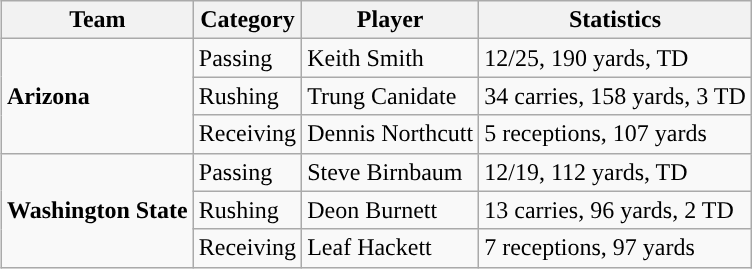<table class="wikitable" style="float: right;">
<tr>
<th>Team</th>
<th>Category</th>
<th>Player</th>
<th>Statistics</th>
</tr>
<tr>
<td rowspan=3><strong>Arizona</strong></td>
<td>Passing</td>
<td>Keith Smith</td>
<td>12/25, 190 yards, TD</td>
</tr>
<tr>
<td>Rushing</td>
<td>Trung Canidate</td>
<td>34 carries, 158 yards, 3 TD</td>
</tr>
<tr>
<td>Receiving</td>
<td>Dennis Northcutt</td>
<td>5 receptions, 107 yards</td>
</tr>
<tr>
<td rowspan=3><strong>Washington State</strong></td>
<td>Passing</td>
<td>Steve Birnbaum</td>
<td>12/19, 112 yards, TD</td>
</tr>
<tr>
<td>Rushing</td>
<td>Deon Burnett</td>
<td>13 carries, 96 yards, 2 TD</td>
</tr>
<tr>
<td>Receiving</td>
<td>Leaf Hackett</td>
<td>7 receptions, 97 yards</td>
</tr>
</table>
